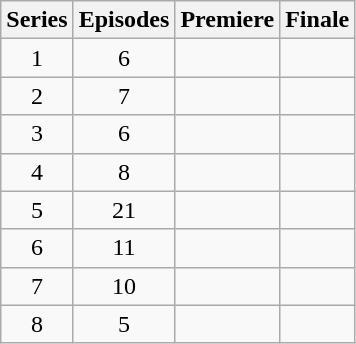<table class="wikitable">
<tr>
<th>Series</th>
<th>Episodes</th>
<th>Premiere</th>
<th>Finale</th>
</tr>
<tr>
<td style="text-align:center;">1</td>
<td style="text-align:center;">6</td>
<td style="text-align:center;"></td>
<td style="text-align:center;"></td>
</tr>
<tr>
<td style="text-align:center;">2</td>
<td style="text-align:center;">7</td>
<td style="text-align:center;"></td>
<td style="text-align:center;"></td>
</tr>
<tr>
<td style="text-align:center;">3</td>
<td style="text-align:center;">6</td>
<td style="text-align:center;"></td>
<td style="text-align:center;"></td>
</tr>
<tr>
<td style="text-align:center;">4</td>
<td style="text-align:center;">8</td>
<td style="text-align:center;"></td>
<td style="text-align:center;"></td>
</tr>
<tr>
<td style="text-align:center;">5</td>
<td style="text-align:center;">21</td>
<td style="text-align:center;"></td>
<td style="text-align:center;"></td>
</tr>
<tr>
<td style="text-align:center;">6</td>
<td style="text-align:center;">11</td>
<td style="text-align:center;"></td>
<td style="text-align:center;"></td>
</tr>
<tr>
<td style="text-align:center;">7</td>
<td style="text-align:center;">10</td>
<td style="text-align:center;"></td>
<td style="text-align:center;"></td>
</tr>
<tr>
<td style="text-align:center;">8</td>
<td style="text-align:center;">5</td>
<td style="text-align:center;"></td>
<td style="text-align:center;"></td>
</tr>
</table>
